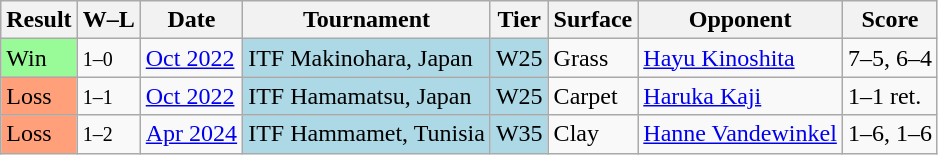<table class="sortable wikitable">
<tr>
<th>Result</th>
<th class="unsortable">W–L</th>
<th>Date</th>
<th>Tournament</th>
<th>Tier</th>
<th>Surface</th>
<th>Opponent</th>
<th class="unsortable">Score</th>
</tr>
<tr>
<td style="background:#98FB98;">Win</td>
<td><small>1–0</small></td>
<td><a href='#'>Oct 2022</a></td>
<td bgcolor=lightblue>ITF Makinohara, Japan</td>
<td bgcolor=lightblue>W25</td>
<td>Grass</td>
<td> <a href='#'>Hayu Kinoshita</a></td>
<td>7–5, 6–4</td>
</tr>
<tr>
<td style="background:#ffa07a;">Loss</td>
<td><small>1–1</small></td>
<td><a href='#'>Oct 2022</a></td>
<td style="background:lightblue;">ITF Hamamatsu, Japan</td>
<td style="background:lightblue;">W25</td>
<td>Carpet</td>
<td> <a href='#'>Haruka Kaji</a></td>
<td>1–1 ret.</td>
</tr>
<tr>
<td style="background:#ffa07a;">Loss</td>
<td><small>1–2</small></td>
<td><a href='#'>Apr 2024</a></td>
<td style="background:lightblue;">ITF Hammamet, Tunisia</td>
<td style="background:lightblue;">W35</td>
<td>Clay</td>
<td> <a href='#'>Hanne Vandewinkel</a></td>
<td>1–6, 1–6</td>
</tr>
</table>
